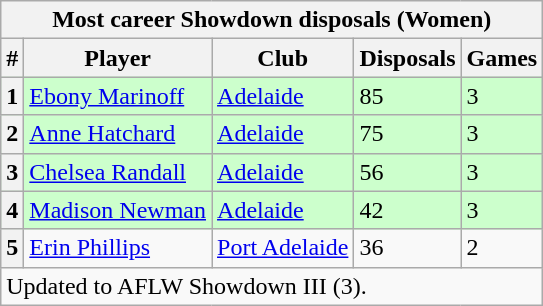<table class="wikitable">
<tr>
<th colspan="5">Most career Showdown disposals (Women)</th>
</tr>
<tr>
<th>#</th>
<th>Player</th>
<th>Club</th>
<th>Disposals</th>
<th>Games</th>
</tr>
<tr style="background:#cfc;">
<th>1</th>
<td><a href='#'>Ebony Marinoff</a></td>
<td><a href='#'>Adelaide</a></td>
<td>85</td>
<td>3</td>
</tr>
<tr style="background:#cfc;">
<th>2</th>
<td><a href='#'>Anne Hatchard</a></td>
<td><a href='#'>Adelaide</a></td>
<td>75</td>
<td>3</td>
</tr>
<tr style="background:#cfc;">
<th>3</th>
<td><a href='#'>Chelsea Randall</a></td>
<td><a href='#'>Adelaide</a></td>
<td>56</td>
<td>3</td>
</tr>
<tr style="background:#cfc;">
<th>4</th>
<td><a href='#'>Madison Newman</a></td>
<td><a href='#'>Adelaide</a></td>
<td>42</td>
<td>3</td>
</tr>
<tr>
<th>5</th>
<td><a href='#'>Erin Phillips</a></td>
<td><a href='#'>Port Adelaide</a></td>
<td>36</td>
<td>2</td>
</tr>
<tr>
<td colspan="5">Updated to AFLW Showdown III (3).</td>
</tr>
</table>
